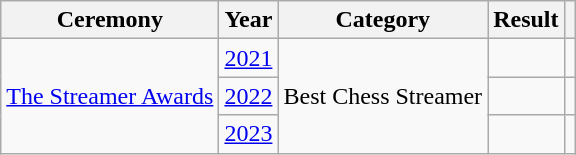<table class="wikitable" style="text-align:center;">
<tr>
<th>Ceremony</th>
<th>Year</th>
<th>Category</th>
<th>Result</th>
<th></th>
</tr>
<tr>
<td rowspan="3"><a href='#'>The Streamer Awards</a></td>
<td><a href='#'>2021</a></td>
<td rowspan="3">Best Chess Streamer</td>
<td></td>
<td></td>
</tr>
<tr>
<td><a href='#'>2022</a></td>
<td></td>
<td></td>
</tr>
<tr>
<td><a href='#'>2023</a></td>
<td></td>
<td></td>
</tr>
</table>
